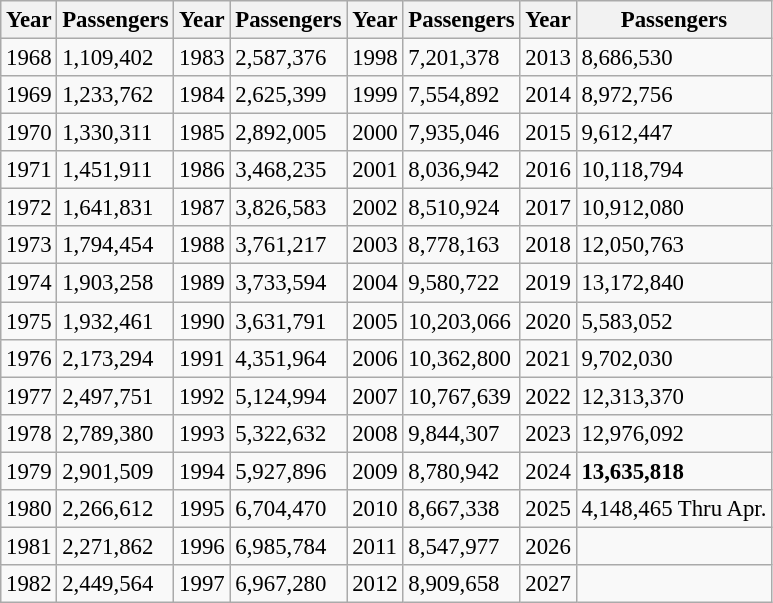<table class="wikitable sortable" style="font-size: 95%">
<tr>
<th>Year</th>
<th>Passengers</th>
<th>Year</th>
<th>Passengers</th>
<th>Year</th>
<th>Passengers</th>
<th>Year</th>
<th>Passengers</th>
</tr>
<tr>
<td>1968</td>
<td>1,109,402</td>
<td>1983</td>
<td>2,587,376</td>
<td>1998</td>
<td>7,201,378</td>
<td>2013</td>
<td>8,686,530</td>
</tr>
<tr>
<td>1969</td>
<td>1,233,762</td>
<td>1984</td>
<td>2,625,399</td>
<td>1999</td>
<td>7,554,892</td>
<td>2014</td>
<td>8,972,756</td>
</tr>
<tr>
<td>1970</td>
<td>1,330,311</td>
<td>1985</td>
<td>2,892,005</td>
<td>2000</td>
<td>7,935,046</td>
<td>2015</td>
<td>9,612,447</td>
</tr>
<tr>
<td>1971</td>
<td>1,451,911</td>
<td>1986</td>
<td>3,468,235</td>
<td>2001</td>
<td>8,036,942</td>
<td>2016</td>
<td>10,118,794</td>
</tr>
<tr>
<td>1972</td>
<td>1,641,831</td>
<td>1987</td>
<td>3,826,583</td>
<td>2002</td>
<td>8,510,924</td>
<td>2017</td>
<td>10,912,080</td>
</tr>
<tr>
<td>1973</td>
<td>1,794,454</td>
<td>1988</td>
<td>3,761,217</td>
<td>2003</td>
<td>8,778,163</td>
<td>2018</td>
<td>12,050,763</td>
</tr>
<tr>
<td>1974</td>
<td>1,903,258</td>
<td>1989</td>
<td>3,733,594</td>
<td>2004</td>
<td>9,580,722</td>
<td>2019</td>
<td>13,172,840</td>
</tr>
<tr>
<td>1975</td>
<td>1,932,461</td>
<td>1990</td>
<td>3,631,791</td>
<td>2005</td>
<td>10,203,066</td>
<td>2020</td>
<td>5,583,052</td>
</tr>
<tr>
<td>1976</td>
<td>2,173,294</td>
<td>1991</td>
<td>4,351,964</td>
<td>2006</td>
<td>10,362,800</td>
<td>2021</td>
<td>9,702,030</td>
</tr>
<tr>
<td>1977</td>
<td>2,497,751</td>
<td>1992</td>
<td>5,124,994</td>
<td>2007</td>
<td>10,767,639</td>
<td>2022</td>
<td>12,313,370</td>
</tr>
<tr>
<td>1978</td>
<td>2,789,380</td>
<td>1993</td>
<td>5,322,632</td>
<td>2008</td>
<td>9,844,307</td>
<td>2023</td>
<td>12,976,092</td>
</tr>
<tr>
<td>1979</td>
<td>2,901,509</td>
<td>1994</td>
<td>5,927,896</td>
<td>2009</td>
<td>8,780,942</td>
<td>2024</td>
<td><strong>13,635,818</strong></td>
</tr>
<tr>
<td>1980</td>
<td>2,266,612</td>
<td>1995</td>
<td>6,704,470</td>
<td>2010</td>
<td>8,667,338</td>
<td>2025</td>
<td>4,148,465 Thru Apr.</td>
</tr>
<tr>
<td>1981</td>
<td>2,271,862</td>
<td>1996</td>
<td>6,985,784</td>
<td>2011</td>
<td>8,547,977</td>
<td>2026</td>
<td></td>
</tr>
<tr>
<td>1982</td>
<td>2,449,564</td>
<td>1997</td>
<td>6,967,280</td>
<td>2012</td>
<td>8,909,658</td>
<td>2027</td>
<td></td>
</tr>
</table>
